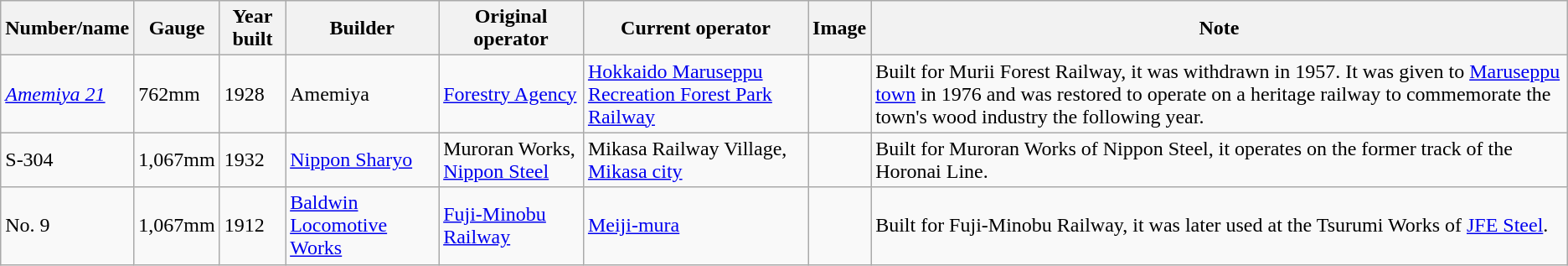<table class="wikitable">
<tr>
<th>Number/name</th>
<th>Gauge</th>
<th>Year built</th>
<th>Builder</th>
<th>Original operator</th>
<th>Current operator</th>
<th>Image</th>
<th>Note</th>
</tr>
<tr>
<td><em><a href='#'>Amemiya 21</a></em></td>
<td>762mm</td>
<td>1928</td>
<td>Amemiya</td>
<td><a href='#'>Forestry Agency</a></td>
<td><a href='#'>Hokkaido Maruseppu Recreation Forest Park Railway</a></td>
<td></td>
<td>Built for Murii Forest Railway, it was withdrawn in 1957. It was given to <a href='#'>Maruseppu town</a> in 1976 and was restored to operate on a heritage railway to commemorate the town's wood industry the following year.</td>
</tr>
<tr>
<td>S-304</td>
<td>1,067mm</td>
<td>1932</td>
<td><a href='#'>Nippon Sharyo</a></td>
<td>Muroran Works, <a href='#'>Nippon Steel</a></td>
<td>Mikasa Railway Village, <a href='#'>Mikasa city</a></td>
<td></td>
<td>Built for Muroran Works of Nippon Steel, it operates on the former track of the Horonai Line.</td>
</tr>
<tr>
<td>No. 9</td>
<td>1,067mm</td>
<td>1912</td>
<td><a href='#'>Baldwin Locomotive Works</a></td>
<td><a href='#'>Fuji-Minobu Railway</a></td>
<td><a href='#'>Meiji-mura</a></td>
<td></td>
<td>Built for Fuji-Minobu Railway, it was later used at the Tsurumi Works of <a href='#'>JFE Steel</a>.</td>
</tr>
</table>
